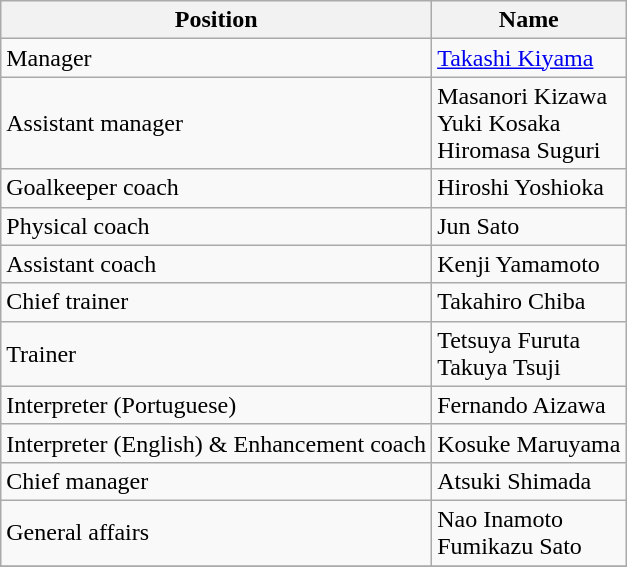<table class="wikitable">
<tr>
<th>Position</th>
<th>Name</th>
</tr>
<tr>
<td>Manager</td>
<td> <a href='#'>Takashi Kiyama</a></td>
</tr>
<tr>
<td>Assistant manager</td>
<td> Masanori Kizawa <br>  Yuki Kosaka <br>  Hiromasa Suguri</td>
</tr>
<tr>
<td>Goalkeeper coach</td>
<td> Hiroshi Yoshioka</td>
</tr>
<tr>
<td>Physical coach</td>
<td> Jun Sato</td>
</tr>
<tr>
<td>Assistant coach</td>
<td> Kenji Yamamoto</td>
</tr>
<tr>
<td>Chief trainer</td>
<td> Takahiro Chiba</td>
</tr>
<tr>
<td>Trainer</td>
<td> Tetsuya Furuta <br>  Takuya Tsuji</td>
</tr>
<tr>
<td>Interpreter (Portuguese)</td>
<td> Fernando Aizawa</td>
</tr>
<tr>
<td>Interpreter (English) & Enhancement coach</td>
<td> Kosuke Maruyama</td>
</tr>
<tr>
<td>Chief manager</td>
<td> Atsuki Shimada</td>
</tr>
<tr>
<td>General affairs</td>
<td> Nao Inamoto <br>  Fumikazu Sato</td>
</tr>
<tr>
</tr>
</table>
